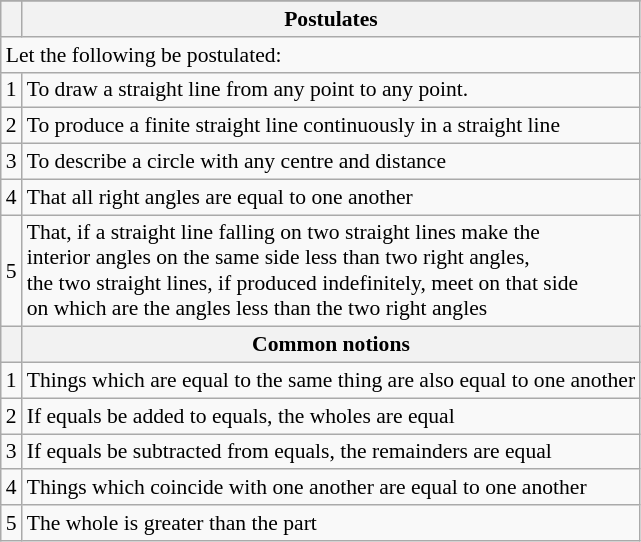<table class="wikitable plainrowheaders floatright" style="font-size:90%">
<tr>
</tr>
<tr>
<th scope="col"></th>
<th scope="col">Postulates</th>
</tr>
<tr>
<td colspan="2">Let the following be postulated:</td>
</tr>
<tr>
<td>1</td>
<td>To draw a straight line from any point to any point.</td>
</tr>
<tr>
<td>2</td>
<td>To produce a finite straight line continuously in a straight line</td>
</tr>
<tr>
<td>3</td>
<td>To describe a circle with any centre and distance</td>
</tr>
<tr>
<td>4</td>
<td>That all right angles are equal to one another</td>
</tr>
<tr>
<td>5</td>
<td>That, if a straight line falling on two straight lines make the<br> interior angles on the same side less than two right angles,<br> the two straight lines, if produced indefinitely, meet on that side<br> on which are the angles less than the two right angles</td>
</tr>
<tr>
<th scope="col"></th>
<th scope="col">Common notions</th>
</tr>
<tr>
<td>1</td>
<td>Things which are equal to the same thing are also equal to one another</td>
</tr>
<tr>
<td>2</td>
<td>If equals be added to equals, the wholes are equal</td>
</tr>
<tr>
<td>3</td>
<td>If equals be subtracted from equals, the remainders are equal</td>
</tr>
<tr>
<td>4</td>
<td>Things which coincide with one another are equal to one another</td>
</tr>
<tr>
<td>5</td>
<td>The whole is greater than the part</td>
</tr>
</table>
